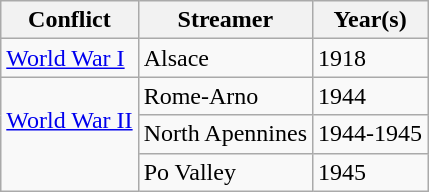<table class=wikitable>
<tr>
<th>Conflict</th>
<th>Streamer</th>
<th>Year(s)</th>
</tr>
<tr>
<td rowspan="1"><a href='#'>World War I</a> <br> </td>
<td>Alsace</td>
<td>1918</td>
</tr>
<tr>
<td rowspan="3"><a href='#'>World War II</a> <br> <br> </td>
<td>Rome-Arno</td>
<td>1944</td>
</tr>
<tr>
<td>North Apennines</td>
<td>1944-1945</td>
</tr>
<tr>
<td>Po Valley</td>
<td>1945</td>
</tr>
</table>
